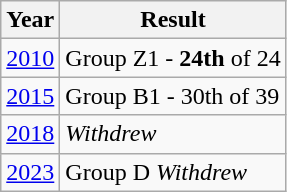<table class="wikitable">
<tr>
<th>Year</th>
<th>Result</th>
</tr>
<tr>
<td> <a href='#'>2010</a></td>
<td>Group Z1 - <strong>24th</strong> of 24</td>
</tr>
<tr>
<td> <a href='#'>2015</a></td>
<td>Group B1 - 30th of 39</td>
</tr>
<tr>
<td> <a href='#'>2018</a></td>
<td><em>Withdrew</em></td>
</tr>
<tr>
<td> <a href='#'>2023</a></td>
<td>Group D <em>Withdrew</em></td>
</tr>
</table>
